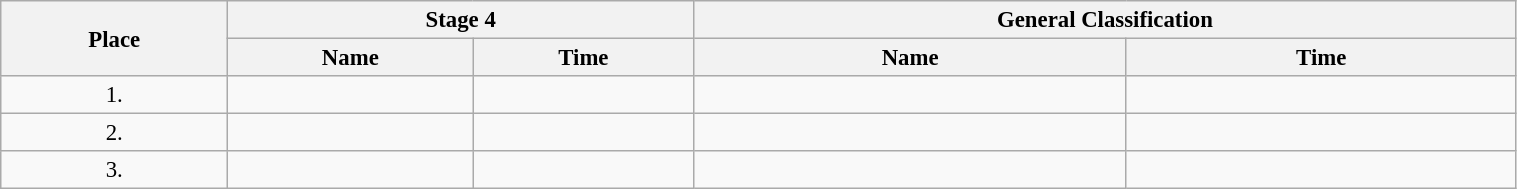<table class=wikitable style="font-size:95%" width="80%">
<tr>
<th rowspan="2">Place</th>
<th colspan="2">Stage 4</th>
<th colspan="2">General Classification</th>
</tr>
<tr>
<th>Name</th>
<th>Time</th>
<th>Name</th>
<th>Time</th>
</tr>
<tr>
<td align="center">1.</td>
<td></td>
<td></td>
<td></td>
<td></td>
</tr>
<tr>
<td align="center">2.</td>
<td></td>
<td></td>
<td></td>
<td></td>
</tr>
<tr>
<td align="center">3.</td>
<td></td>
<td></td>
<td></td>
<td></td>
</tr>
</table>
